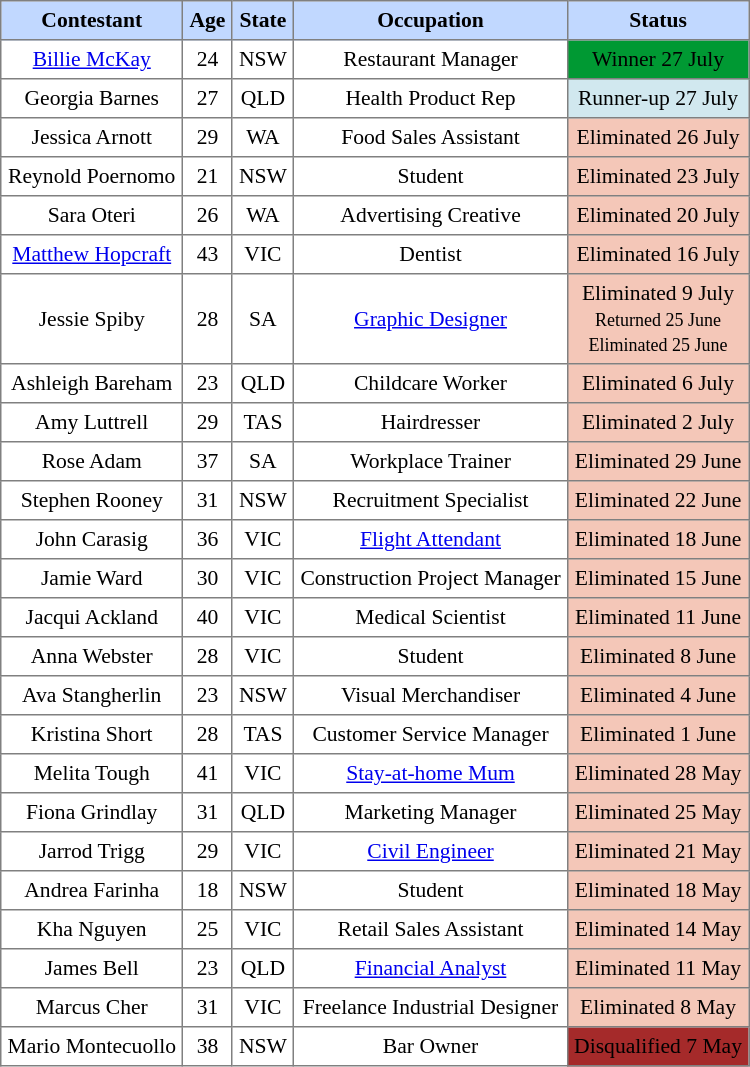<table class="sortable" border="1" cellpadding="4" cellspacing="0" style="text-align:center; font-size:90%; border-collapse:collapse;">
<tr style="background:#C1D8FF;">
<th>Contestant</th>
<th>Age</th>
<th>State</th>
<th>Occupation</th>
<th>Status</th>
</tr>
<tr>
<td><a href='#'>Billie McKay</a></td>
<td>24</td>
<td>NSW</td>
<td>Restaurant Manager</td>
<td style="background:#093;"><span>Winner 27 July</span></td>
</tr>
<tr>
<td>Georgia Barnes</td>
<td>27</td>
<td>QLD</td>
<td>Health Product Rep</td>
<td style="background:#d1e8ef; text-align:center">Runner-up 27 July</td>
</tr>
<tr>
<td>Jessica Arnott</td>
<td>29</td>
<td>WA</td>
<td>Food Sales Assistant</td>
<td style="background:#f4c7b8; text-align:center;">Eliminated 26 July</td>
</tr>
<tr>
<td>Reynold Poernomo</td>
<td>21</td>
<td>NSW</td>
<td>Student</td>
<td style="background:#f4c7b8; text-align:center;">Eliminated 23 July</td>
</tr>
<tr>
<td>Sara Oteri</td>
<td>26</td>
<td>WA</td>
<td>Advertising Creative</td>
<td style="background:#f4c7b8; text-align:center;">Eliminated 20 July</td>
</tr>
<tr>
<td><a href='#'>Matthew Hopcraft</a></td>
<td>43</td>
<td>VIC</td>
<td>Dentist</td>
<td style="background:#f4c7b8; text-align:center;">Eliminated 16 July</td>
</tr>
<tr>
<td>Jessie Spiby</td>
<td>28</td>
<td>SA</td>
<td><a href='#'>Graphic Designer</a></td>
<td style="background:#f4c7b8; text-align:center;">Eliminated 9 July<br><small>Returned 25 June<br>Eliminated 25 June</small></td>
</tr>
<tr>
<td>Ashleigh Bareham</td>
<td>23</td>
<td>QLD</td>
<td>Childcare Worker</td>
<td style="background:#f4c7b8; text-align:center;">Eliminated 6 July</td>
</tr>
<tr>
<td>Amy Luttrell</td>
<td>29</td>
<td>TAS</td>
<td>Hairdresser</td>
<td style="background:#f4c7b8; text-align:center;">Eliminated 2 July</td>
</tr>
<tr>
<td>Rose Adam</td>
<td>37</td>
<td>SA</td>
<td>Workplace Trainer</td>
<td style="background:#f4c7b8; text-align:center;">Eliminated 29 June</td>
</tr>
<tr>
<td>Stephen Rooney</td>
<td>31</td>
<td>NSW</td>
<td>Recruitment Specialist</td>
<td style="background:#f4c7b8; text-align:center;">Eliminated 22 June</td>
</tr>
<tr>
<td>John Carasig</td>
<td>36</td>
<td>VIC</td>
<td><a href='#'>Flight Attendant</a></td>
<td style="background:#f4c7b8; text-align:center;">Eliminated 18 June</td>
</tr>
<tr>
<td>Jamie Ward</td>
<td>30</td>
<td>VIC</td>
<td>Construction Project Manager</td>
<td style="background:#f4c7b8; text-align:center;">Eliminated 15 June</td>
</tr>
<tr>
<td>Jacqui Ackland</td>
<td>40</td>
<td>VIC</td>
<td>Medical Scientist</td>
<td style="background:#f4c7b8; text-align:center;">Eliminated 11 June</td>
</tr>
<tr>
<td>Anna Webster</td>
<td>28</td>
<td>VIC</td>
<td>Student</td>
<td style="background:#f4c7b8; text-align:center;">Eliminated 8 June</td>
</tr>
<tr>
<td>Ava Stangherlin</td>
<td>23</td>
<td>NSW</td>
<td>Visual Merchandiser</td>
<td style="background:#f4c7b8; text-align:center;">Eliminated 4 June</td>
</tr>
<tr>
<td>Kristina Short</td>
<td>28</td>
<td>TAS</td>
<td>Customer Service Manager</td>
<td style="background:#f4c7b8; text-align:center;">Eliminated 1 June</td>
</tr>
<tr>
<td>Melita Tough</td>
<td>41</td>
<td>VIC</td>
<td><a href='#'>Stay-at-home Mum</a></td>
<td style="background:#f4c7b8; text-align:center;">Eliminated 28 May</td>
</tr>
<tr>
<td>Fiona Grindlay</td>
<td>31</td>
<td>QLD</td>
<td>Marketing Manager</td>
<td style="background:#f4c7b8; text-align:center;">Eliminated 25 May</td>
</tr>
<tr>
<td>Jarrod Trigg</td>
<td>29</td>
<td>VIC</td>
<td><a href='#'>Civil Engineer</a></td>
<td style="background:#f4c7b8; text-align:center;">Eliminated 21 May</td>
</tr>
<tr>
<td>Andrea Farinha</td>
<td>18</td>
<td>NSW</td>
<td>Student</td>
<td style="background:#f4c7b8; text-align:center;">Eliminated 18 May</td>
</tr>
<tr>
<td>Kha Nguyen</td>
<td>25</td>
<td>VIC</td>
<td>Retail Sales Assistant</td>
<td style="background:#f4c7b8; text-align:center;">Eliminated 14 May</td>
</tr>
<tr>
<td>James Bell</td>
<td>23</td>
<td>QLD</td>
<td><a href='#'>Financial Analyst</a></td>
<td style="background:#f4c7b8; text-align:center;">Eliminated 11 May</td>
</tr>
<tr>
<td>Marcus Cher</td>
<td>31</td>
<td>VIC</td>
<td>Freelance Industrial Designer</td>
<td style="background:#f4c7b8; text-align:center;">Eliminated 8 May</td>
</tr>
<tr>
<td>Mario Montecuollo</td>
<td>38</td>
<td>NSW</td>
<td>Bar Owner</td>
<td style="background:brown;"><span>Disqualified 7 May</span></td>
</tr>
</table>
